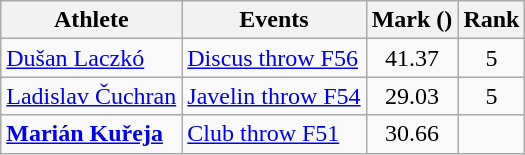<table class=wikitable>
<tr>
<th>Athlete</th>
<th>Events</th>
<th>Mark ()</th>
<th>Rank</th>
</tr>
<tr>
<td align=left><a href='#'>Dušan Laczkó</a></td>
<td align=left><a href='#'>Discus throw F56</a></td>
<td align=center>41.37</td>
<td align=center>5</td>
</tr>
<tr>
<td align=left><a href='#'>Ladislav Čuchran</a></td>
<td align=left><a href='#'>Javelin throw F54</a></td>
<td align=center>29.03</td>
<td align=center>5</td>
</tr>
<tr>
<td align=left><strong><a href='#'>Marián Kuřeja</a></strong></td>
<td align=left><a href='#'>Club throw F51</a></td>
<td align=center>30.66</td>
<td align=center></td>
</tr>
</table>
